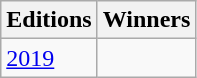<table class="wikitable sortable">
<tr>
<th>Editions</th>
<th>Winners</th>
</tr>
<tr>
<td><a href='#'>2019</a></td>
<td><strong></strong></td>
</tr>
</table>
